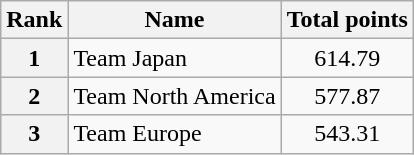<table class="wikitable sortable">
<tr>
<th>Rank</th>
<th>Name</th>
<th>Total points</th>
</tr>
<tr>
<th>1</th>
<td>Team Japan</td>
<td align="center">614.79</td>
</tr>
<tr>
<th>2</th>
<td>Team North America</td>
<td align="center">577.87</td>
</tr>
<tr>
<th>3</th>
<td>Team Europe</td>
<td align="center">543.31</td>
</tr>
</table>
